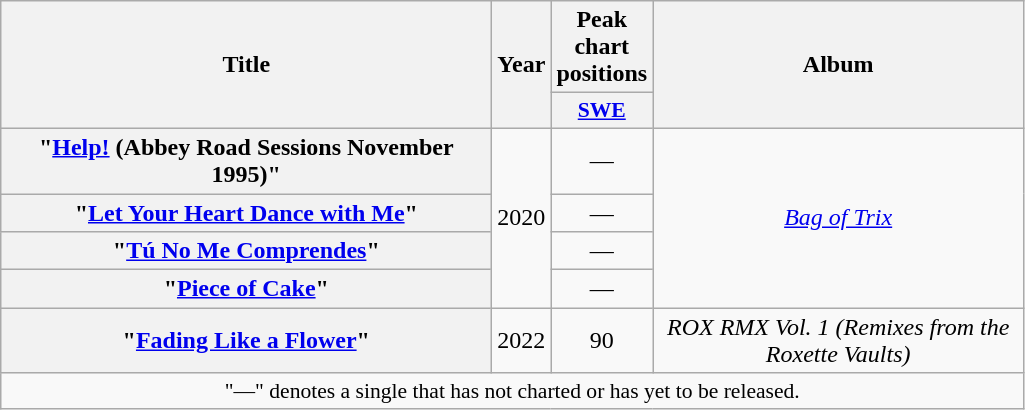<table class="wikitable plainrowheaders" style="text-align:center;">
<tr>
<th scope="col" rowspan="2" style="width:20em;">Title</th>
<th scope="col" rowspan="2" style="width:1em;">Year</th>
<th scope="col">Peak chart positions</th>
<th scope="col" rowspan="2" style="width:15em;">Album</th>
</tr>
<tr>
<th scope="col" style="width:3em;font-size:90%;"><a href='#'>SWE</a><br></th>
</tr>
<tr>
<th scope="row">"<a href='#'>Help!</a> (Abbey Road Sessions November 1995)"</th>
<td rowspan="4">2020</td>
<td>—</td>
<td rowspan="4"><em><a href='#'>Bag of Trix</a></em></td>
</tr>
<tr>
<th scope="row">"<a href='#'>Let Your Heart Dance with Me</a>"</th>
<td>—</td>
</tr>
<tr>
<th scope="row">"<a href='#'>Tú No Me Comprendes</a>"</th>
<td>—</td>
</tr>
<tr>
<th scope="row">"<a href='#'>Piece of Cake</a>"</th>
<td>—</td>
</tr>
<tr>
<th scope="row">"<a href='#'>Fading Like a Flower</a>"<br></th>
<td>2022</td>
<td>90</td>
<td><em>ROX RMX Vol. 1 (Remixes from the Roxette Vaults)</em></td>
</tr>
<tr>
<td colspan="5" style="font-size:90%">"—" denotes a single that has not charted or has yet to be released.</td>
</tr>
</table>
